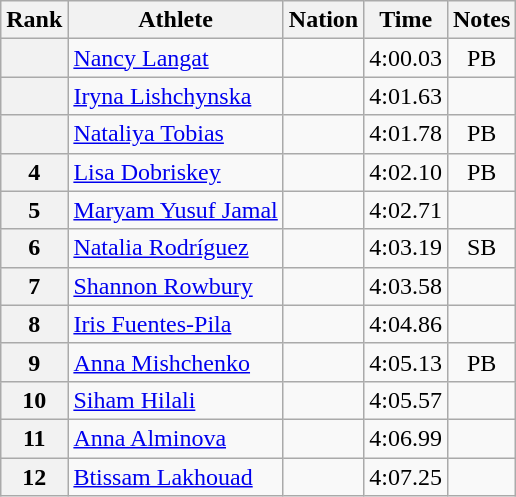<table class="wikitable sortable" style="text-align:center">
<tr>
<th>Rank</th>
<th>Athlete</th>
<th>Nation</th>
<th>Time</th>
<th>Notes</th>
</tr>
<tr>
<th></th>
<td align=left><a href='#'>Nancy Langat</a></td>
<td align=left></td>
<td>4:00.03</td>
<td>PB</td>
</tr>
<tr>
<th></th>
<td align=left><a href='#'>Iryna Lishchynska</a></td>
<td align=left></td>
<td>4:01.63</td>
<td></td>
</tr>
<tr>
<th></th>
<td align=left><a href='#'>Nataliya Tobias</a></td>
<td align=left></td>
<td>4:01.78</td>
<td>PB</td>
</tr>
<tr>
<th>4</th>
<td align=left><a href='#'>Lisa Dobriskey</a></td>
<td align=left></td>
<td>4:02.10</td>
<td>PB</td>
</tr>
<tr>
<th>5</th>
<td align=left><a href='#'>Maryam Yusuf Jamal</a></td>
<td align=left></td>
<td>4:02.71</td>
<td></td>
</tr>
<tr>
<th>6</th>
<td align=left><a href='#'>Natalia Rodríguez</a></td>
<td align=left></td>
<td>4:03.19</td>
<td>SB</td>
</tr>
<tr>
<th>7</th>
<td align=left><a href='#'>Shannon Rowbury</a></td>
<td align=left></td>
<td>4:03.58</td>
<td></td>
</tr>
<tr>
<th>8</th>
<td align=left><a href='#'>Iris Fuentes-Pila</a></td>
<td align=left></td>
<td>4:04.86</td>
<td></td>
</tr>
<tr>
<th>9</th>
<td align=left><a href='#'>Anna Mishchenko</a></td>
<td align=left></td>
<td>4:05.13</td>
<td>PB</td>
</tr>
<tr>
<th>10</th>
<td align=left><a href='#'>Siham Hilali</a></td>
<td align=left></td>
<td>4:05.57</td>
<td></td>
</tr>
<tr>
<th>11</th>
<td align=left><a href='#'>Anna Alminova</a></td>
<td align=left></td>
<td>4:06.99</td>
<td></td>
</tr>
<tr>
<th>12</th>
<td align=left><a href='#'>Btissam Lakhouad</a></td>
<td align=left></td>
<td>4:07.25</td>
<td></td>
</tr>
</table>
